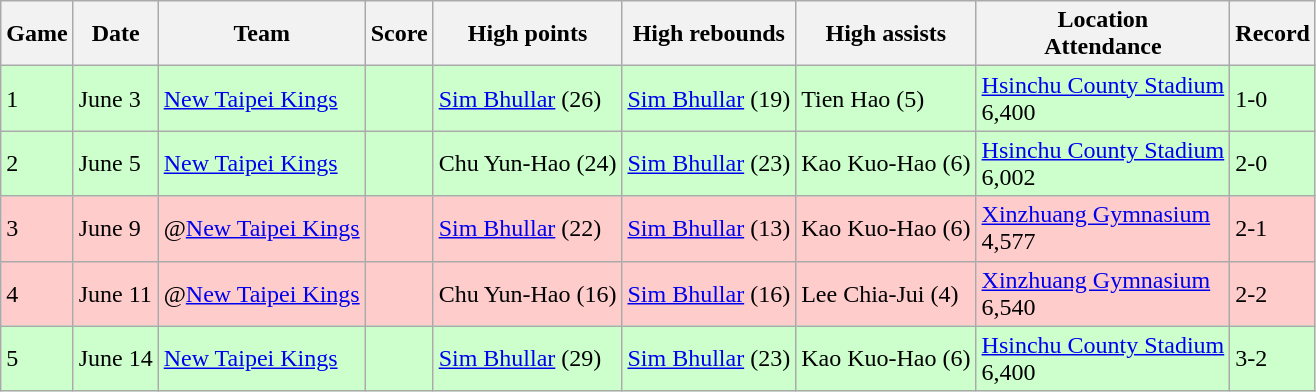<table class="wikitable">
<tr>
<th>Game</th>
<th>Date</th>
<th>Team</th>
<th>Score</th>
<th>High points</th>
<th>High rebounds</th>
<th>High assists</th>
<th>Location<br>Attendance</th>
<th>Record</th>
</tr>
<tr style="background:#cfc">
<td>1</td>
<td>June 3</td>
<td><a href='#'>New Taipei Kings</a></td>
<td></td>
<td><a href='#'>Sim Bhullar</a> (26)</td>
<td><a href='#'>Sim Bhullar</a> (19)</td>
<td>Tien Hao (5)</td>
<td><a href='#'>Hsinchu County Stadium</a><br>6,400</td>
<td>1-0</td>
</tr>
<tr style="background:#cfc">
<td>2</td>
<td>June 5</td>
<td><a href='#'>New Taipei Kings</a></td>
<td></td>
<td>Chu Yun-Hao (24)</td>
<td><a href='#'>Sim Bhullar</a> (23)</td>
<td>Kao Kuo-Hao (6)</td>
<td><a href='#'>Hsinchu County Stadium</a><br>6,002</td>
<td>2-0</td>
</tr>
<tr style="background:#fcc">
<td>3</td>
<td>June 9</td>
<td>@<a href='#'>New Taipei Kings</a></td>
<td></td>
<td><a href='#'>Sim Bhullar</a> (22)</td>
<td><a href='#'>Sim Bhullar</a> (13)</td>
<td>Kao Kuo-Hao (6)</td>
<td><a href='#'>Xinzhuang Gymnasium</a><br>4,577</td>
<td>2-1</td>
</tr>
<tr style="background:#fcc">
<td>4</td>
<td>June 11</td>
<td>@<a href='#'>New Taipei Kings</a></td>
<td></td>
<td>Chu Yun-Hao (16)</td>
<td><a href='#'>Sim Bhullar</a> (16)</td>
<td>Lee Chia-Jui (4)</td>
<td><a href='#'>Xinzhuang Gymnasium</a><br>6,540</td>
<td>2-2</td>
</tr>
<tr style="background:#cfc">
<td>5</td>
<td>June 14</td>
<td><a href='#'>New Taipei Kings</a></td>
<td></td>
<td><a href='#'>Sim Bhullar</a> (29)</td>
<td><a href='#'>Sim Bhullar</a> (23)</td>
<td>Kao Kuo-Hao (6)</td>
<td><a href='#'>Hsinchu County Stadium</a><br>6,400</td>
<td>3-2</td>
</tr>
</table>
